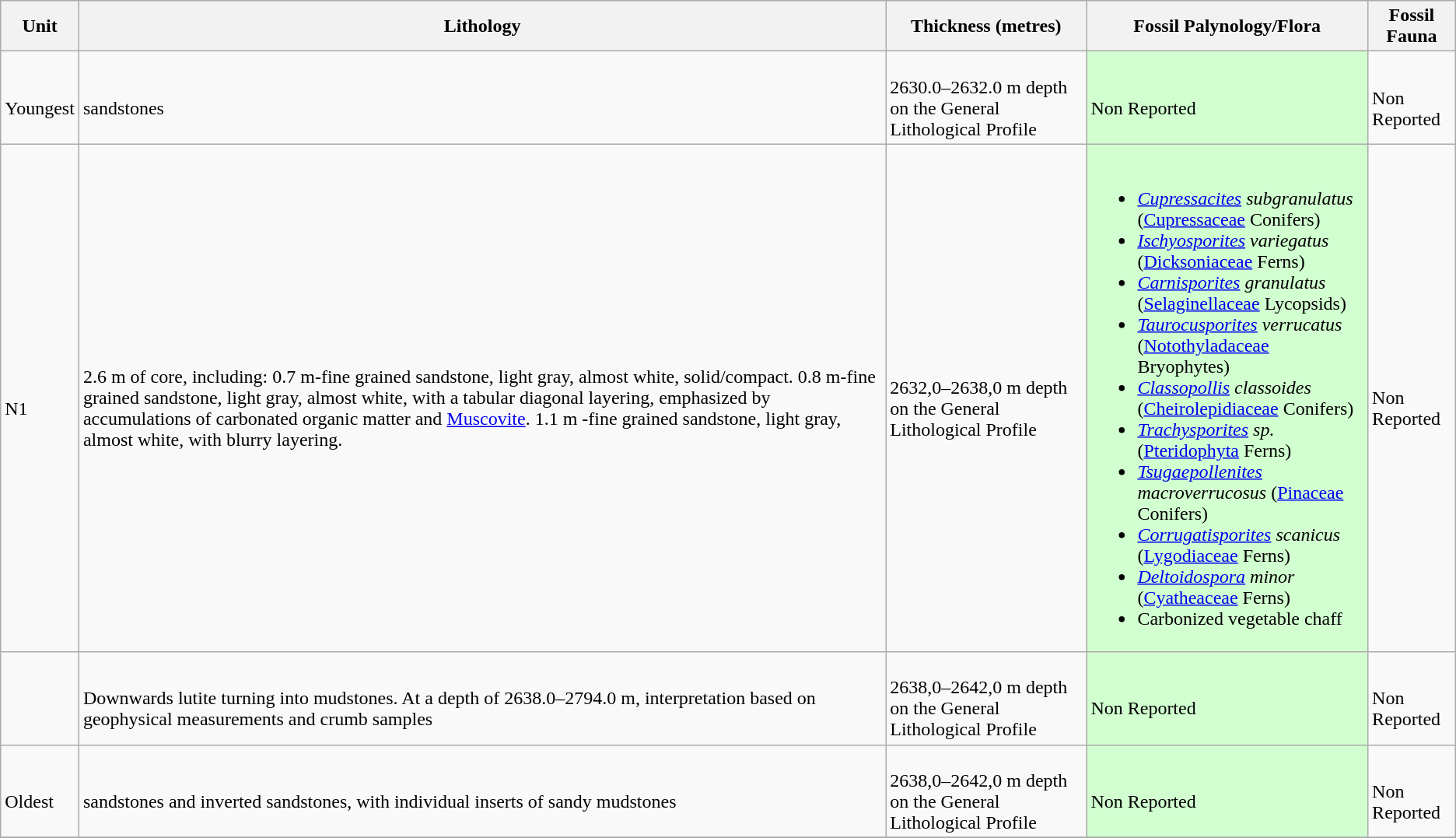<table class="wikitable">
<tr>
<th>Unit</th>
<th>Lithology</th>
<th>Thickness (metres)</th>
<th>Fossil Palynology/Flora</th>
<th>Fossil Fauna</th>
</tr>
<tr>
<td><br>Youngest</td>
<td><br>sandstones</td>
<td><br>2630.0–2632.0 m depth on the General Lithological Profile</td>
<td style="background:#D1FFCF;"><br>Non Reported</td>
<td><br>Non Reported</td>
</tr>
<tr>
<td><br>N1</td>
<td><br>2.6 m of core, including: 0.7 m-fine grained sandstone, light gray, almost white, solid/compact. 0.8 m-fine grained sandstone, light gray, almost white, with a tabular diagonal layering, emphasized by accumulations of carbonated organic matter and <a href='#'>Muscovite</a>. 1.1 m -fine grained sandstone, light gray, almost white, with blurry layering.</td>
<td><br>2632,0–2638,0 m depth on the General Lithological Profile</td>
<td style="background:#D1FFCF;"><br><ul><li><em><a href='#'>Cupressacites</a> subgranulatus</em> (<a href='#'>Cupressaceae</a> Conifers)</li><li><em><a href='#'>Ischyosporites</a> variegatus</em> (<a href='#'>Dicksoniaceae</a> Ferns)</li><li><em><a href='#'>Carnisporites</a> granulatus</em> (<a href='#'>Selaginellaceae</a> Lycopsids)</li><li><em><a href='#'>Taurocusporites</a> verrucatus</em> (<a href='#'>Notothyladaceae</a> Bryophytes)</li><li><em><a href='#'>Classopollis</a> classoides</em> (<a href='#'>Cheirolepidiaceae</a> Conifers)</li><li><em><a href='#'>Trachysporites</a> sp.</em> (<a href='#'>Pteridophyta</a> Ferns)</li><li><em><a href='#'>Tsugaepollenites</a> macroverrucosus</em> (<a href='#'>Pinaceae</a> Conifers)</li><li><em><a href='#'>Corrugatisporites</a> scanicus</em> (<a href='#'>Lygodiaceae</a> Ferns)</li><li><em><a href='#'>Deltoidospora</a> minor</em> (<a href='#'>Cyatheaceae</a> Ferns)</li><li>Carbonized vegetable chaff</li></ul></td>
<td><br>Non Reported</td>
</tr>
<tr>
<td><br></td>
<td><br>Downwards lutite turning into mudstones. At a depth of 2638.0–2794.0 m, interpretation based on geophysical measurements and crumb samples</td>
<td><br>2638,0–2642,0 m depth on the General Lithological Profile</td>
<td style="background:#D1FFCF;"><br>Non Reported</td>
<td><br>Non Reported</td>
</tr>
<tr>
<td><br>Oldest</td>
<td><br>sandstones and inverted sandstones, with individual inserts of sandy mudstones</td>
<td><br>2638,0–2642,0 m depth on the General Lithological Profile</td>
<td style="background:#D1FFCF;"><br>Non Reported</td>
<td><br>Non Reported</td>
</tr>
<tr>
</tr>
</table>
